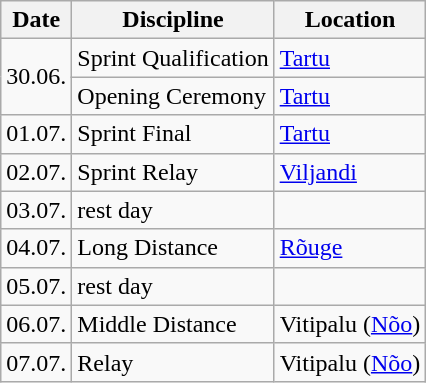<table class="wikitable">
<tr>
<th>Date</th>
<th>Discipline</th>
<th>Location</th>
</tr>
<tr>
<td rowspan="2">30.06.</td>
<td>Sprint Qualification</td>
<td><a href='#'>Tartu</a></td>
</tr>
<tr>
<td>Opening Ceremony</td>
<td><a href='#'>Tartu</a></td>
</tr>
<tr>
<td>01.07.</td>
<td>Sprint Final</td>
<td><a href='#'>Tartu</a></td>
</tr>
<tr>
<td>02.07.</td>
<td>Sprint Relay</td>
<td><a href='#'>Viljandi</a></td>
</tr>
<tr>
<td>03.07.</td>
<td>rest day</td>
<td></td>
</tr>
<tr>
<td>04.07.</td>
<td>Long Distance</td>
<td><a href='#'>Rõuge</a></td>
</tr>
<tr>
<td>05.07.</td>
<td>rest day</td>
<td></td>
</tr>
<tr>
<td>06.07.</td>
<td>Middle Distance</td>
<td>Vitipalu (<a href='#'>Nõo</a>)</td>
</tr>
<tr>
<td>07.07.</td>
<td>Relay</td>
<td>Vitipalu (<a href='#'>Nõo</a>)</td>
</tr>
</table>
